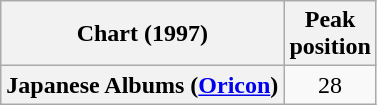<table class="wikitable plainrowheaders" style="text-align:center">
<tr>
<th scope="col">Chart (1997)</th>
<th scope="col">Peak<br> position</th>
</tr>
<tr>
<th scope="row">Japanese Albums (<a href='#'>Oricon</a>)</th>
<td>28</td>
</tr>
</table>
